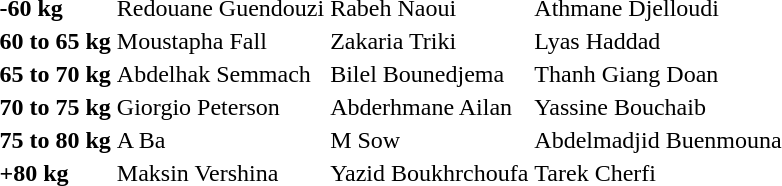<table>
<tr align="left">
<th>-60 kg</th>
<td> Redouane Guendouzi</td>
<td> Rabeh Naoui</td>
<td> Athmane Djelloudi</td>
</tr>
<tr align="left">
<th>60 to 65 kg</th>
<td> Moustapha Fall</td>
<td> Zakaria Triki</td>
<td> Lyas Haddad</td>
</tr>
<tr align="left">
<th>65 to 70 kg</th>
<td> Abdelhak Semmach</td>
<td> Bilel Bounedjema</td>
<td> Thanh Giang Doan</td>
</tr>
<tr align="left">
<th>70 to 75 kg</th>
<td> Giorgio Peterson</td>
<td> Abderhmane Ailan</td>
<td> Yassine Bouchaib</td>
</tr>
<tr align="left">
<th>75 to 80 kg</th>
<td> A Ba</td>
<td> M Sow</td>
<td> Abdelmadjid Buenmouna</td>
</tr>
<tr align="left">
<th>+80 kg</th>
<td> Maksin Vershina</td>
<td> Yazid Boukhrchoufa</td>
<td> Tarek Cherfi</td>
</tr>
</table>
